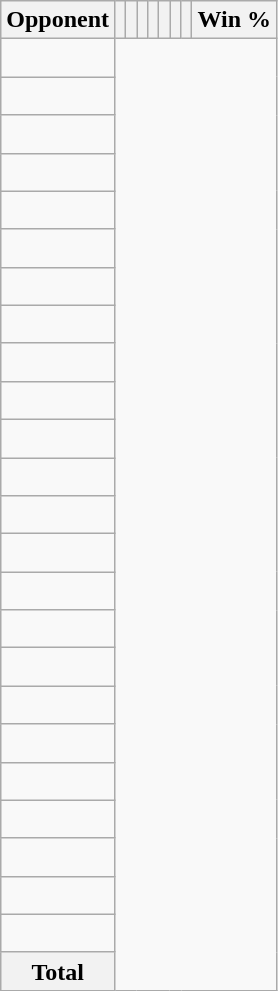<table class="wikitable sortable collapsible collapsed" style="text-align: center;">
<tr>
<th>Opponent</th>
<th></th>
<th></th>
<th></th>
<th></th>
<th></th>
<th></th>
<th></th>
<th>Win %</th>
</tr>
<tr>
<td align="left"><br></td>
</tr>
<tr>
<td align="left"><br></td>
</tr>
<tr>
<td align="left"><br></td>
</tr>
<tr>
<td align="left"><br></td>
</tr>
<tr>
<td align="left"><br></td>
</tr>
<tr>
<td align="left"><br></td>
</tr>
<tr>
<td align="left"><br></td>
</tr>
<tr>
<td align="left"><br></td>
</tr>
<tr>
<td align="left"><br></td>
</tr>
<tr>
<td align="left"><br></td>
</tr>
<tr>
<td align="left"><br></td>
</tr>
<tr>
<td align="left"><br></td>
</tr>
<tr>
<td align="left"><br></td>
</tr>
<tr>
<td align="left"><br></td>
</tr>
<tr>
<td align="left"><br></td>
</tr>
<tr>
<td align="left"><br></td>
</tr>
<tr>
<td align="left"><br></td>
</tr>
<tr>
<td align="left"><br></td>
</tr>
<tr>
<td align="left"><br></td>
</tr>
<tr>
<td align="left"><br></td>
</tr>
<tr>
<td align="left"><br></td>
</tr>
<tr>
<td align="left"><br></td>
</tr>
<tr>
<td align="left"><br></td>
</tr>
<tr>
<td align="left"><br></td>
</tr>
<tr class="sortbottom">
<th>Total<br></th>
</tr>
</table>
